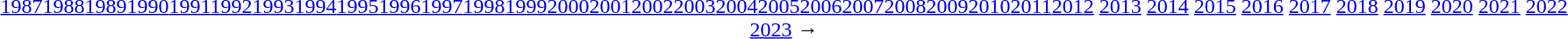<table id=toc class=toc summary=Contents>
<tr>
<th></th>
</tr>
<tr>
<td align=center><a href='#'>1987</a><a href='#'>1988</a><a href='#'>1989</a><a href='#'>1990</a><a href='#'>1991</a><a href='#'>1992</a><a href='#'>1993</a><a href='#'>1994</a><a href='#'>1995</a><a href='#'>1996</a><a href='#'>1997</a><a href='#'>1998</a><a href='#'>1999</a><a href='#'>2000</a><a href='#'>2001</a><a href='#'>2002</a><a href='#'>2003</a><a href='#'>2004</a><a href='#'>2005</a><a href='#'>2006</a><a href='#'>2007</a><a href='#'>2008</a><a href='#'>2009</a><a href='#'>2010</a><a href='#'>2011</a><a href='#'>2012</a> <a href='#'>2013</a> <a href='#'>2014</a> <a href='#'>2015</a> <a href='#'>2016</a> <a href='#'>2017</a> <a href='#'>2018</a>  <a href='#'>2019</a>  <a href='#'>2020</a>  <a href='#'>2021</a>  <a href='#'>2022</a><br><a href='#'>2023</a> →</td>
</tr>
</table>
